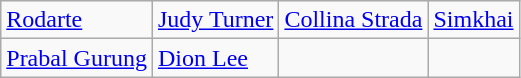<table class="wikitable">
<tr>
<td><a href='#'>Rodarte</a></td>
<td><a href='#'>Judy Turner</a></td>
<td><a href='#'>Collina Strada</a></td>
<td><a href='#'>Simkhai</a></td>
</tr>
<tr>
<td><a href='#'>Prabal Gurung</a></td>
<td><a href='#'>Dion Lee</a></td>
<td></td>
<td></td>
</tr>
</table>
